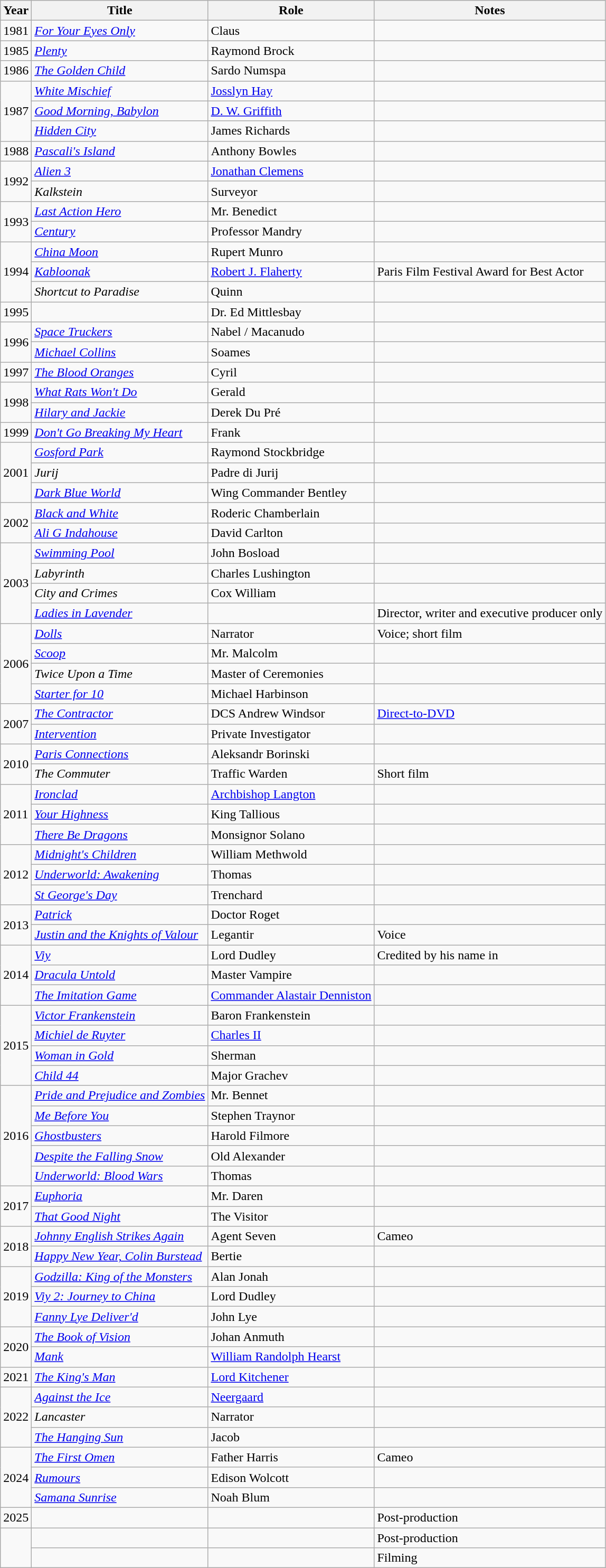<table class="wikitable sortable">
<tr>
<th scope="col">Year</th>
<th scope="col">Title</th>
<th scope="col">Role</th>
<th scope="col" class="unsortable">Notes</th>
</tr>
<tr>
<td>1981</td>
<td><em><a href='#'>For Your Eyes Only</a></em></td>
<td>Claus</td>
<td></td>
</tr>
<tr>
<td>1985</td>
<td><em><a href='#'>Plenty</a></em></td>
<td>Raymond Brock</td>
<td></td>
</tr>
<tr>
<td>1986</td>
<td><em><a href='#'>The Golden Child</a></em></td>
<td>Sardo Numspa</td>
<td></td>
</tr>
<tr>
<td rowspan=3>1987</td>
<td><em><a href='#'>White Mischief</a></em></td>
<td><a href='#'>Josslyn Hay</a></td>
<td></td>
</tr>
<tr>
<td><em><a href='#'>Good Morning, Babylon</a></em></td>
<td><a href='#'>D. W. Griffith</a></td>
<td></td>
</tr>
<tr>
<td><em><a href='#'>Hidden City</a></em></td>
<td>James Richards</td>
<td></td>
</tr>
<tr>
<td>1988</td>
<td><em><a href='#'>Pascali's Island</a></em></td>
<td>Anthony Bowles</td>
<td></td>
</tr>
<tr>
<td rowspan=2>1992</td>
<td><em><a href='#'>Alien 3</a></em></td>
<td><a href='#'>Jonathan Clemens</a></td>
<td></td>
</tr>
<tr>
<td><em>Kalkstein</em></td>
<td>Surveyor</td>
<td></td>
</tr>
<tr>
<td rowspan=2>1993</td>
<td><em><a href='#'>Last Action Hero</a></em></td>
<td>Mr. Benedict</td>
<td></td>
</tr>
<tr>
<td><em><a href='#'>Century</a></em></td>
<td>Professor Mandry</td>
<td></td>
</tr>
<tr>
<td rowspan=3>1994</td>
<td><em><a href='#'>China Moon</a></em></td>
<td>Rupert Munro</td>
<td></td>
</tr>
<tr>
<td><em><a href='#'>Kabloonak</a></em></td>
<td><a href='#'>Robert J. Flaherty</a></td>
<td>Paris Film Festival Award for Best Actor</td>
</tr>
<tr>
<td><em>Shortcut to Paradise</em></td>
<td>Quinn</td>
<td></td>
</tr>
<tr>
<td>1995</td>
<td><em></em></td>
<td>Dr. Ed Mittlesbay</td>
<td></td>
</tr>
<tr>
<td rowspan=2>1996</td>
<td><em><a href='#'>Space Truckers</a></em></td>
<td>Nabel / Macanudo</td>
<td></td>
</tr>
<tr>
<td><em><a href='#'>Michael Collins</a></em></td>
<td>Soames</td>
<td></td>
</tr>
<tr>
<td>1997</td>
<td><em><a href='#'>The Blood Oranges</a></em></td>
<td>Cyril</td>
<td></td>
</tr>
<tr>
<td rowspan=2>1998</td>
<td><em><a href='#'>What Rats Won't Do</a></em></td>
<td>Gerald</td>
<td></td>
</tr>
<tr>
<td><em><a href='#'>Hilary and Jackie</a></em></td>
<td>Derek Du Pré</td>
<td></td>
</tr>
<tr>
<td>1999</td>
<td><em><a href='#'>Don't Go Breaking My Heart</a></em></td>
<td>Frank</td>
<td></td>
</tr>
<tr>
<td rowspan=3>2001</td>
<td><em><a href='#'>Gosford Park</a></em></td>
<td>Raymond Stockbridge</td>
<td></td>
</tr>
<tr>
<td><em>Jurij</em></td>
<td>Padre di Jurij</td>
<td></td>
</tr>
<tr>
<td><em><a href='#'>Dark Blue World</a></em></td>
<td>Wing Commander Bentley</td>
<td></td>
</tr>
<tr>
<td rowspan=2>2002</td>
<td><em><a href='#'>Black and White</a></em></td>
<td>Roderic Chamberlain</td>
<td></td>
</tr>
<tr>
<td><em><a href='#'>Ali G Indahouse</a></em></td>
<td>David Carlton</td>
<td></td>
</tr>
<tr>
<td rowspan="4">2003</td>
<td><em><a href='#'>Swimming Pool</a></em></td>
<td>John Bosload</td>
<td></td>
</tr>
<tr>
<td><em>Labyrinth</em></td>
<td>Charles Lushington</td>
<td></td>
</tr>
<tr>
<td><em>City and Crimes</em></td>
<td>Cox William</td>
<td></td>
</tr>
<tr>
<td><em><a href='#'>Ladies in Lavender</a></em></td>
<td></td>
<td>Director, writer and executive producer only</td>
</tr>
<tr>
<td rowspan=4>2006</td>
<td><em><a href='#'>Dolls</a></em></td>
<td>Narrator</td>
<td>Voice; short film</td>
</tr>
<tr>
<td><em><a href='#'>Scoop</a></em></td>
<td>Mr. Malcolm</td>
<td></td>
</tr>
<tr>
<td><em>Twice Upon a Time</em></td>
<td>Master of Ceremonies</td>
<td></td>
</tr>
<tr>
<td><em><a href='#'>Starter for 10</a></em></td>
<td>Michael Harbinson</td>
<td></td>
</tr>
<tr>
<td rowspan=2>2007</td>
<td><em><a href='#'>The Contractor</a></em></td>
<td>DCS Andrew Windsor</td>
<td><a href='#'>Direct-to-DVD</a></td>
</tr>
<tr>
<td><em><a href='#'>Intervention</a></em></td>
<td>Private Investigator</td>
<td></td>
</tr>
<tr>
<td rowspan=2>2010</td>
<td><em><a href='#'>Paris Connections</a></em></td>
<td>Aleksandr Borinski</td>
<td></td>
</tr>
<tr>
<td><em>The Commuter</em></td>
<td>Traffic Warden</td>
<td>Short film</td>
</tr>
<tr>
<td rowspan=3>2011</td>
<td><em><a href='#'>Ironclad</a></em></td>
<td><a href='#'>Archbishop Langton</a></td>
<td></td>
</tr>
<tr>
<td><em><a href='#'>Your Highness</a></em></td>
<td>King Tallious</td>
<td></td>
</tr>
<tr>
<td><em><a href='#'>There Be Dragons</a></em></td>
<td>Monsignor Solano</td>
<td></td>
</tr>
<tr>
<td rowspan=3>2012</td>
<td><em><a href='#'>Midnight's Children</a></em></td>
<td>William Methwold</td>
<td></td>
</tr>
<tr>
<td><em><a href='#'>Underworld: Awakening</a></em></td>
<td>Thomas</td>
<td></td>
</tr>
<tr>
<td><em><a href='#'>St George's Day</a></em></td>
<td>Trenchard</td>
<td></td>
</tr>
<tr>
<td rowspan=2>2013</td>
<td><em><a href='#'>Patrick</a></em></td>
<td>Doctor Roget</td>
<td></td>
</tr>
<tr>
<td><em><a href='#'>Justin and the Knights of Valour</a></em></td>
<td>Legantir</td>
<td>Voice</td>
</tr>
<tr>
<td rowspan=3>2014</td>
<td><em><a href='#'>Viy</a></em></td>
<td>Lord Dudley</td>
<td>Credited by his name in </td>
</tr>
<tr>
<td><em><a href='#'>Dracula Untold</a></em></td>
<td>Master Vampire</td>
<td></td>
</tr>
<tr>
<td><em><a href='#'>The Imitation Game</a></em></td>
<td><a href='#'>Commander Alastair Denniston</a></td>
<td></td>
</tr>
<tr>
<td rowspan=4>2015</td>
<td><em><a href='#'>Victor Frankenstein</a></em></td>
<td>Baron Frankenstein</td>
<td></td>
</tr>
<tr>
<td><em><a href='#'>Michiel de Ruyter</a></em></td>
<td><a href='#'>Charles II</a></td>
<td></td>
</tr>
<tr>
<td><em><a href='#'>Woman in Gold</a></em></td>
<td>Sherman</td>
<td></td>
</tr>
<tr>
<td><em><a href='#'>Child 44</a></em></td>
<td>Major Grachev</td>
<td></td>
</tr>
<tr>
<td rowspan="5">2016</td>
<td><em><a href='#'>Pride and Prejudice and Zombies</a></em></td>
<td>Mr. Bennet</td>
<td></td>
</tr>
<tr>
<td><em><a href='#'>Me Before You</a></em></td>
<td>Stephen Traynor</td>
<td></td>
</tr>
<tr>
<td><em><a href='#'>Ghostbusters</a></em></td>
<td>Harold Filmore</td>
<td></td>
</tr>
<tr>
<td><em><a href='#'>Despite the Falling Snow</a></em></td>
<td>Old Alexander</td>
<td></td>
</tr>
<tr>
<td><em><a href='#'>Underworld: Blood Wars</a></em></td>
<td>Thomas</td>
<td></td>
</tr>
<tr>
<td rowspan=2>2017</td>
<td><em><a href='#'>Euphoria</a></em></td>
<td>Mr. Daren</td>
<td></td>
</tr>
<tr>
<td><em><a href='#'>That Good Night</a></em></td>
<td>The Visitor</td>
<td></td>
</tr>
<tr>
<td rowspan=2>2018</td>
<td><em><a href='#'>Johnny English Strikes Again</a></em></td>
<td>Agent Seven</td>
<td>Cameo</td>
</tr>
<tr>
<td><em><a href='#'>Happy New Year, Colin Burstead</a></em></td>
<td>Bertie</td>
<td></td>
</tr>
<tr>
<td rowspan=3>2019</td>
<td><em><a href='#'>Godzilla: King of the Monsters</a></em></td>
<td>Alan Jonah</td>
<td></td>
</tr>
<tr>
<td><em><a href='#'>Viy 2: Journey to China</a></em></td>
<td>Lord Dudley</td>
<td></td>
</tr>
<tr>
<td><em><a href='#'>Fanny Lye Deliver'd</a></em></td>
<td>John Lye</td>
<td></td>
</tr>
<tr>
<td rowspan=2>2020</td>
<td><em><a href='#'>The Book of Vision</a></em></td>
<td>Johan Anmuth</td>
<td></td>
</tr>
<tr>
<td><em><a href='#'>Mank</a></em></td>
<td><a href='#'>William Randolph Hearst</a></td>
<td></td>
</tr>
<tr>
<td>2021</td>
<td><em><a href='#'>The King's Man</a></em></td>
<td><a href='#'>Lord Kitchener</a></td>
<td></td>
</tr>
<tr>
<td rowspan=3>2022</td>
<td><em><a href='#'>Against the Ice</a></em></td>
<td><a href='#'>Neergaard</a></td>
<td></td>
</tr>
<tr>
<td><em>Lancaster</em></td>
<td>Narrator</td>
<td></td>
</tr>
<tr>
<td><em><a href='#'>The Hanging Sun</a></em></td>
<td>Jacob</td>
<td></td>
</tr>
<tr>
<td rowspan="3">2024</td>
<td><em><a href='#'>The First Omen</a></em></td>
<td>Father Harris</td>
<td>Cameo</td>
</tr>
<tr>
<td><em><a href='#'>Rumours</a></em></td>
<td>Edison Wolcott</td>
<td></td>
</tr>
<tr>
<td><em><a href='#'>Samana Sunrise</a></em></td>
<td>Noah Blum</td>
<td></td>
</tr>
<tr>
<td>2025</td>
<td></td>
<td></td>
<td>Post-production</td>
</tr>
<tr>
<td rowspan="2"></td>
<td></td>
<td></td>
<td>Post-production</td>
</tr>
<tr>
<td></td>
<td></td>
<td>Filming<br></td>
</tr>
</table>
